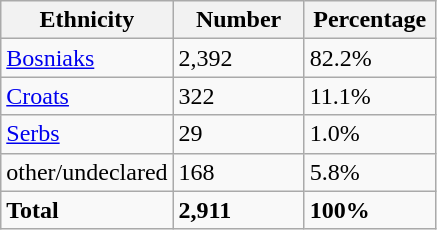<table class="wikitable">
<tr>
<th width="100px">Ethnicity</th>
<th width="80px">Number</th>
<th width="80px">Percentage</th>
</tr>
<tr>
<td><a href='#'>Bosniaks</a></td>
<td>2,392</td>
<td>82.2%</td>
</tr>
<tr>
<td><a href='#'>Croats</a></td>
<td>322</td>
<td>11.1%</td>
</tr>
<tr>
<td><a href='#'>Serbs</a></td>
<td>29</td>
<td>1.0%</td>
</tr>
<tr>
<td>other/undeclared</td>
<td>168</td>
<td>5.8%</td>
</tr>
<tr>
<td><strong>Total</strong></td>
<td><strong>2,911</strong></td>
<td><strong>100%</strong></td>
</tr>
</table>
